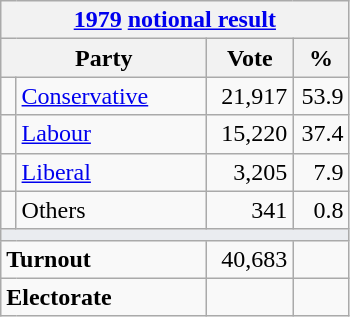<table class="wikitable">
<tr>
<th colspan="4"><a href='#'>1979</a> <a href='#'>notional result</a></th>
</tr>
<tr>
<th bgcolor="#DDDDFF" width="130px" colspan="2">Party</th>
<th bgcolor="#DDDDFF" width="50px">Vote</th>
<th bgcolor="#DDDDFF" width="30px">%</th>
</tr>
<tr>
<td></td>
<td><a href='#'>Conservative</a></td>
<td align=right>21,917</td>
<td align=right>53.9</td>
</tr>
<tr>
<td></td>
<td><a href='#'>Labour</a></td>
<td align=right>15,220</td>
<td align=right>37.4</td>
</tr>
<tr>
<td></td>
<td><a href='#'>Liberal</a></td>
<td align=right>3,205</td>
<td align=right>7.9</td>
</tr>
<tr>
<td></td>
<td>Others</td>
<td align=right>341</td>
<td align=right>0.8</td>
</tr>
<tr>
<td colspan="4" bgcolor="#EAECF0"></td>
</tr>
<tr>
<td colspan="2"><strong>Turnout</strong></td>
<td align=right>40,683</td>
<td align=right></td>
</tr>
<tr>
<td colspan="2"><strong>Electorate</strong></td>
<td align=right></td>
</tr>
</table>
